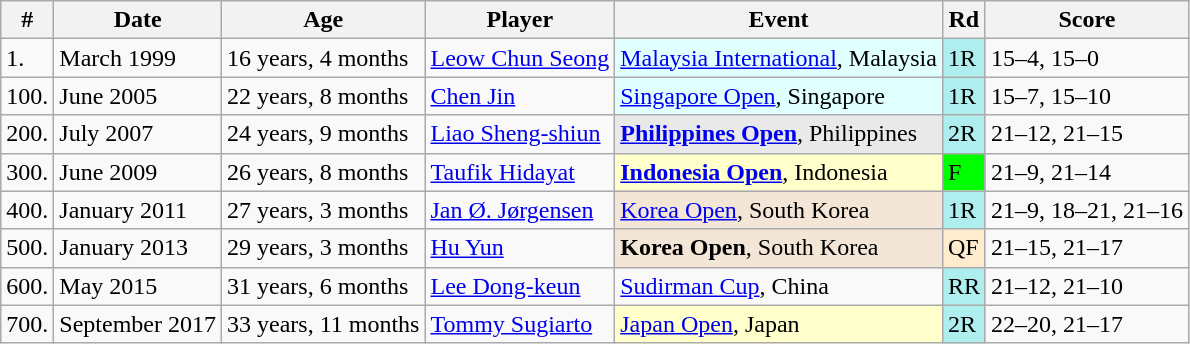<table class="wikitable sortable" style=font-size:100%>
<tr>
<th>#</th>
<th>Date</th>
<th>Age</th>
<th>Player</th>
<th>Event</th>
<th>Rd</th>
<th class="unsortable">Score</th>
</tr>
<tr>
<td>1.</td>
<td>March 1999</td>
<td>16 years, 4 months</td>
<td> <a href='#'>Leow Chun Seong</a></td>
<td style="background:#E0FFFF;"><a href='#'>Malaysia International</a>, Malaysia</td>
<td bgcolor=afeeee>1R</td>
<td>15–4, 15–0</td>
</tr>
<tr>
<td>100.</td>
<td>June 2005</td>
<td>22 years, 8 months</td>
<td> <a href='#'>Chen Jin</a></td>
<td style="background:#E0FFFF;"><a href='#'>Singapore Open</a>, Singapore</td>
<td bgcolor=afeeee>1R</td>
<td>15–7, 15–10</td>
</tr>
<tr>
<td>200.</td>
<td>July 2007</td>
<td>24 years, 9 months</td>
<td> <a href='#'>Liao Sheng-shiun</a></td>
<td style="background:#e9e9e9;"><a href='#'><strong>Philippines Open</strong></a>, Philippines</td>
<td bgcolor=afeeee>2R</td>
<td>21–12, 21–15</td>
</tr>
<tr>
<td>300.</td>
<td>June 2009</td>
<td>26 years, 8 months</td>
<td> <a href='#'>Taufik Hidayat</a></td>
<td style="background:#ffffcc;"><a href='#'><strong>Indonesia Open</strong></a>, Indonesia</td>
<td bgcolor=lime>F</td>
<td>21–9, 21–14</td>
</tr>
<tr>
<td>400.</td>
<td>January 2011</td>
<td>27 years, 3 months</td>
<td> <a href='#'>Jan Ø. Jørgensen</a></td>
<td style="background:#f3e6d7;"><a href='#'>Korea Open</a>, South Korea</td>
<td bgcolor=afeeee>1R</td>
<td>21–9, 18–21, 21–16</td>
</tr>
<tr>
<td>500.</td>
<td>January 2013</td>
<td>29 years, 3 months</td>
<td> <a href='#'>Hu Yun</a></td>
<td style="background:#f3e6d7;"><strong>Korea Open</strong>, South Korea</td>
<td bgcolor=ffebcd>QF</td>
<td>21–15, 21–17</td>
</tr>
<tr>
<td>600.</td>
<td>May 2015</td>
<td>31 years, 6 months</td>
<td> <a href='#'>Lee Dong-keun</a></td>
<td><a href='#'>Sudirman Cup</a>, China</td>
<td bgcolor=afeeee>RR</td>
<td>21–12, 21–10</td>
</tr>
<tr>
<td>700.</td>
<td>September 2017</td>
<td>33 years, 11 months</td>
<td> <a href='#'>Tommy Sugiarto</a></td>
<td style="background:#ffffcc;"><a href='#'>Japan Open</a>, Japan</td>
<td bgcolor=afeeee>2R</td>
<td>22–20, 21–17</td>
</tr>
</table>
